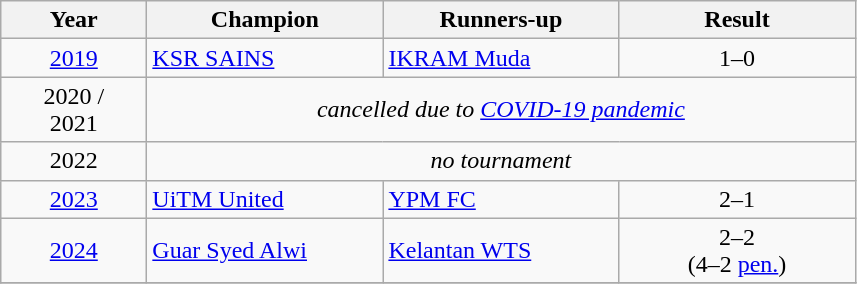<table class=wikitable>
<tr>
<th width=90>Year</th>
<th width=150>Champion</th>
<th width=150>Runners-up</th>
<th width=150>Result</th>
</tr>
<tr>
<td align=center><a href='#'>2019</a></td>
<td> <a href='#'>KSR SAINS</a></td>
<td> <a href='#'>IKRAM Muda</a></td>
<td align=center>1–0</td>
</tr>
<tr>
<td align=center>2020 /<br> 2021</td>
<td colspan=4 align=center><em>cancelled due to <a href='#'>COVID-19 pandemic</a></em></td>
</tr>
<tr>
<td align=center>2022</td>
<td colspan=4 align=center><em>no tournament</em></td>
</tr>
<tr>
<td align=center><a href='#'>2023</a></td>
<td> <a href='#'>UiTM United</a></td>
<td> <a href='#'>YPM FC</a></td>
<td align=center>2–1</td>
</tr>
<tr>
<td align=center><a href='#'>2024</a></td>
<td> <a href='#'>Guar Syed Alwi</a></td>
<td> <a href='#'>Kelantan WTS</a></td>
<td align=center>2–2 <br>(4–2 <a href='#'>pen.</a>)</td>
</tr>
<tr>
</tr>
</table>
